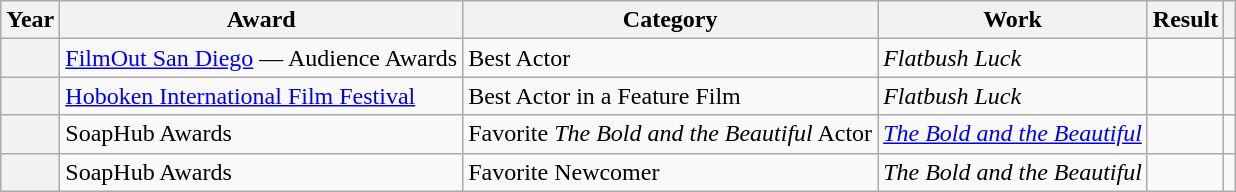<table class="wikitable sortable plainrowheaders">
<tr>
<th scope="col">Year</th>
<th scope="col">Award</th>
<th scope="col">Category</th>
<th scope="col">Work</th>
<th scope="col">Result</th>
<th scope="col" class="unsortable"></th>
</tr>
<tr>
<th scope="row"></th>
<td><a href='#'>FilmOut San Diego</a> — Audience Awards</td>
<td>Best Actor</td>
<td><em>Flatbush Luck</em></td>
<td></td>
<td></td>
</tr>
<tr>
<th scope="row"></th>
<td><a href='#'>Hoboken International Film Festival</a></td>
<td>Best Actor in a Feature Film</td>
<td><em>Flatbush Luck</em></td>
<td></td>
<td></td>
</tr>
<tr>
<th scope="row"></th>
<td>SoapHub Awards</td>
<td>Favorite <em>The Bold and the Beautiful</em> Actor</td>
<td><em><a href='#'>The Bold and the Beautiful</a></em></td>
<td></td>
<td></td>
</tr>
<tr>
<th scope="row"></th>
<td>SoapHub Awards</td>
<td>Favorite Newcomer</td>
<td><em>The Bold and the Beautiful</em></td>
<td></td>
<td></td>
</tr>
</table>
